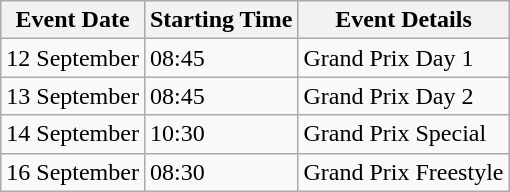<table class="wikitable">
<tr>
<th>Event Date</th>
<th>Starting Time</th>
<th>Event Details</th>
</tr>
<tr>
<td>12 September</td>
<td>08:45</td>
<td>Grand Prix Day 1</td>
</tr>
<tr>
<td>13 September</td>
<td>08:45</td>
<td>Grand Prix Day 2</td>
</tr>
<tr>
<td>14 September</td>
<td>10:30</td>
<td>Grand Prix Special</td>
</tr>
<tr>
<td>16 September</td>
<td>08:30</td>
<td>Grand Prix Freestyle</td>
</tr>
</table>
